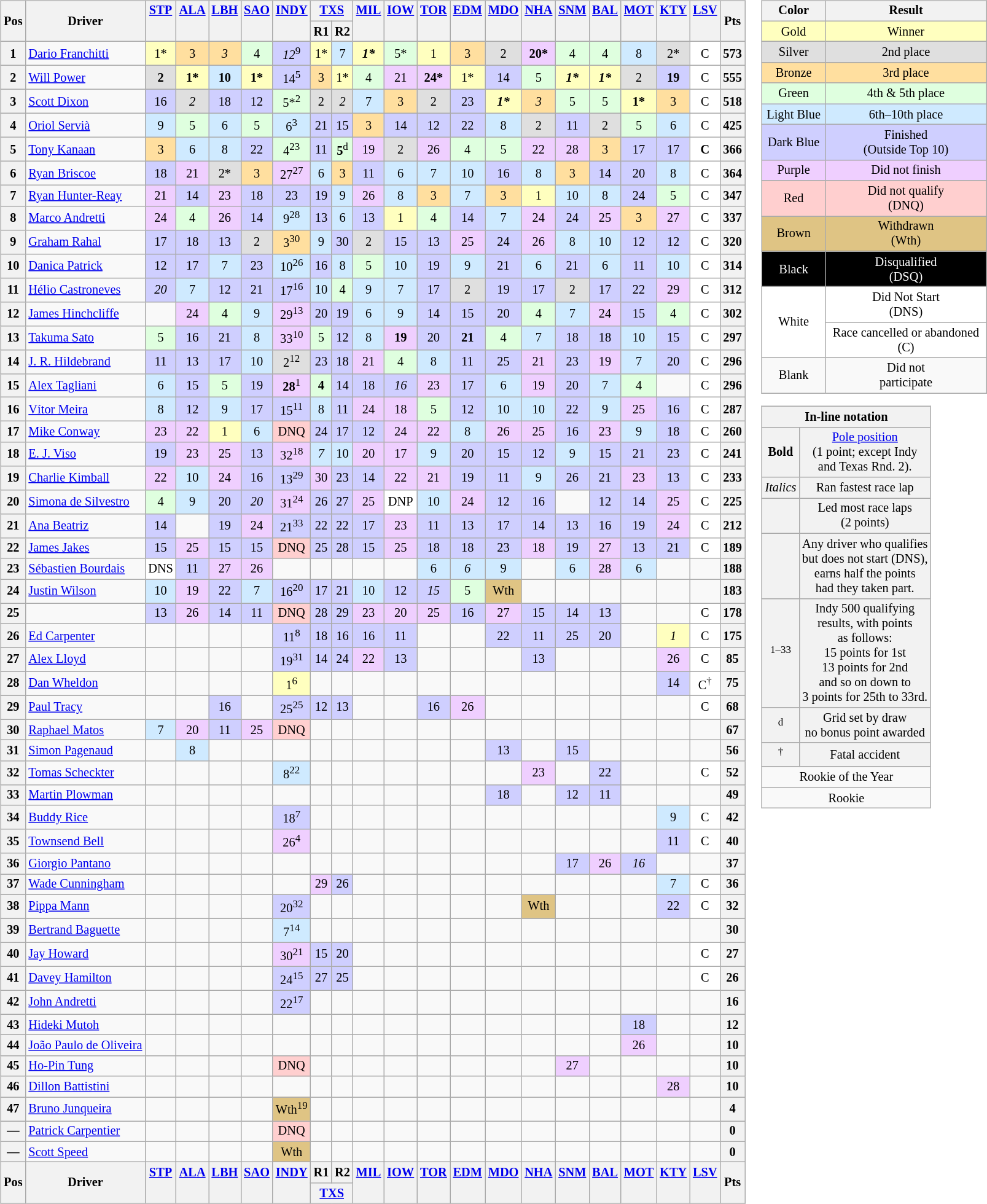<table>
<tr>
<td><br><table class="wikitable" style="font-size: 85%; text-align:center">
<tr valign="top">
<th valign="middle" rowspan="2">Pos</th>
<th valign="middle" rowspan="2">Driver</th>
<th rowspan=2><a href='#'>STP</a></th>
<th rowspan=2><a href='#'>ALA</a></th>
<th rowspan=2><a href='#'>LBH</a></th>
<th rowspan=2><a href='#'>SAO</a></th>
<th rowspan="2"><a href='#'>INDY</a></th>
<th colspan="2"><a href='#'>TXS</a></th>
<th rowspan=2><a href='#'>MIL</a></th>
<th rowspan=2><a href='#'>IOW</a></th>
<th rowspan=2><a href='#'>TOR</a></th>
<th rowspan=2><a href='#'>EDM</a></th>
<th rowspan=2><a href='#'>MDO</a></th>
<th rowspan=2><a href='#'>NHA</a></th>
<th rowspan=2><a href='#'>SNM</a></th>
<th rowspan=2><a href='#'>BAL</a></th>
<th rowspan=2><a href='#'>MOT</a></th>
<th rowspan=2><a href='#'>KTY</a></th>
<th rowspan=2><a href='#'>LSV</a></th>
<th rowspan="2" valign="middle">Pts</th>
</tr>
<tr>
<th>R1</th>
<th>R2</th>
</tr>
<tr>
<th>1</th>
<td align="left"> <a href='#'>Dario Franchitti</a></td>
<td style="background:#FFFFBF;">1*</td>
<td style="background:#FFDF9F;">3</td>
<td style="background:#FFDF9F;"><em>3</em></td>
<td style="background:#DFFFDF;">4</td>
<td style="background:#CFCFFF;"><em>12</em><sup>9</sup></td>
<td style="background:#FFFFBF;">1*</td>
<td style="background:#CFEAFF;">7</td>
<td style="background:#FFFFBF;"><strong><em>1*</em></strong></td>
<td style="background:#DFFFDF;">5*</td>
<td style="background:#FFFFBF;">1</td>
<td style="background:#FFDF9F;">3</td>
<td style="background:#DFDFDF;">2</td>
<td style="background:#EFCFFF;"><strong>20*</strong></td>
<td style="background:#DFFFDF;">4</td>
<td style="background:#DFFFDF;">4</td>
<td style="background:#CFEAFF;">8</td>
<td style="background:#DFDFDF;">2*</td>
<td style="background:white;">C</td>
<th>573</th>
</tr>
<tr>
<th>2</th>
<td align="left"> <a href='#'>Will Power</a></td>
<td style="background:#DFDFDF;"><strong>2</strong></td>
<td style="background:#FFFFBF;"><strong>1*</strong></td>
<td style="background:#CFEAFF;"><strong>10</strong></td>
<td style="background:#FFFFBF;"><strong>1*</strong></td>
<td style="background:#CFCFFF;">14<sup>5</sup></td>
<td style="background:#FFDF9F;">3</td>
<td style="background:#FFFFBF;">1*</td>
<td style="background:#DFFFDF;">4</td>
<td style="background:#EFCFFF;">21</td>
<td style="background:#EFCFFF;"><strong>24*</strong></td>
<td style="background:#FFFFBF;">1*</td>
<td style="background:#CFCFFF;">14</td>
<td style="background:#DFFFDF;">5</td>
<td style="background:#FFFFBF;"><strong><em>1*</em></strong></td>
<td style="background:#FFFFBF;"><strong><em>1*</em></strong></td>
<td style="background:#DFDFDF;">2</td>
<td style="background:#CFCFFF;"><strong>19</strong></td>
<td style="background:white;">C</td>
<th>555</th>
</tr>
<tr>
<th>3</th>
<td align="left"> <a href='#'>Scott Dixon</a></td>
<td style="background:#CFCFFF;">16</td>
<td style="background:#DFDFDF;"><em>2</em></td>
<td style="background:#CFCFFF;">18</td>
<td style="background:#CFCFFF;">12</td>
<td style="background:#DFFFDF;">5*<sup>2</sup></td>
<td style="background:#DFDFDF;">2</td>
<td style="background:#DFDFDF;"><em>2</em></td>
<td style="background:#CFEAFF;">7</td>
<td style="background:#FFDF9F;">3</td>
<td style="background:#DFDFDF;">2</td>
<td style="background:#CFCFFF;">23</td>
<td style="background:#FFFFBF;"><strong><em>1*</em></strong></td>
<td style="background:#FFDF9F;"><em>3</em></td>
<td style="background:#DFFFDF;">5</td>
<td style="background:#DFFFDF;">5</td>
<td style="background:#FFFFBF;"><strong>1*</strong></td>
<td style="background:#FFDF9F;">3</td>
<td style="background:white;">C</td>
<th>518</th>
</tr>
<tr>
<th>4</th>
<td align="left"> <a href='#'>Oriol Servià</a></td>
<td style="background:#CFEAFF;">9</td>
<td style="background:#DFFFDF;">5</td>
<td style="background:#CFEAFF;">6</td>
<td style="background:#DFFFDF;">5</td>
<td style="background:#CFEAFF;">6<sup>3</sup></td>
<td style="background:#CFCFFF;">21</td>
<td style="background:#CFCFFF;">15</td>
<td style="background:#FFDF9F;">3</td>
<td style="background:#CFCFFF;">14</td>
<td style="background:#CFCFFF;">12</td>
<td style="background:#CFCFFF;">22</td>
<td style="background:#CFEAFF;">8</td>
<td style="background:#DFDFDF;">2</td>
<td style="background:#CFCFFF;">11</td>
<td style="background:#DFDFDF;">2</td>
<td style="background:#DFFFDF;">5</td>
<td style="background:#CFEAFF;">6</td>
<td style="background:white;">C</td>
<th>425</th>
</tr>
<tr>
<th>5</th>
<td align="left"> <a href='#'>Tony Kanaan</a></td>
<td style="background:#FFDF9F;">3</td>
<td style="background:#CFEAFF;">6</td>
<td style="background:#CFEAFF;">8</td>
<td style="background:#CFCFFF;">22</td>
<td style="background:#DFFFDF;">4<sup>23</sup></td>
<td style="background:#CFCFFF;">11</td>
<td style="background:#DFFFDF;"><strong>5</strong><sup>d</sup></td>
<td style="background:#EFCFFF;">19</td>
<td style="background:#DFDFDF;">2</td>
<td style="background:#EFCFFF;">26</td>
<td style="background:#DFFFDF;">4</td>
<td style="background:#DFFFDF;">5</td>
<td style="background:#EFCFFF;">22</td>
<td style="background:#EFCFFF;">28</td>
<td style="background:#FFDF9F;">3</td>
<td style="background:#CFCFFF;">17</td>
<td style="background:#CFCFFF;">17</td>
<td style="background:white;"><strong>C</strong></td>
<th>366</th>
</tr>
<tr>
<th>6</th>
<td align="left"> <a href='#'>Ryan Briscoe</a></td>
<td style="background:#CFCFFF;">18</td>
<td style="background:#EFCFFF;">21</td>
<td style="background:#DFDFDF;">2*</td>
<td style="background:#FFDF9F;">3</td>
<td style="background:#EFCFFF;">27<sup>27</sup></td>
<td style="background:#CFEAFF;">6</td>
<td style="background:#FFDF9F;">3</td>
<td style="background:#CFCFFF;">11</td>
<td style="background:#CFEAFF;">6</td>
<td style="background:#CFEAFF;">7</td>
<td style="background:#CFEAFF;">10</td>
<td style="background:#CFCFFF;">16</td>
<td style="background:#CFEAFF;">8</td>
<td style="background:#FFDF9F;">3</td>
<td style="background:#CFCFFF;">14</td>
<td style="background:#CFCFFF;">20</td>
<td style="background:#CFEAFF;">8</td>
<td style="background:white;">C</td>
<th>364</th>
</tr>
<tr>
<th>7</th>
<td align="left"> <a href='#'>Ryan Hunter-Reay</a></td>
<td style="background:#EFCFFF;">21</td>
<td style="background:#CFCFFF;">14</td>
<td style="background:#EFCFFF;">23</td>
<td style="background:#CFCFFF;">18</td>
<td style="background:#CFCFFF;">23</td>
<td style="background:#CFCFFF;">19</td>
<td style="background:#CFEAFF;">9</td>
<td style="background:#EFCFFF;">26</td>
<td style="background:#CFEAFF;">8</td>
<td style="background:#FFDF9F;">3</td>
<td style="background:#CFEAFF;">7</td>
<td style="background:#FFDF9F;">3</td>
<td style="background:#FFFFBF;">1</td>
<td style="background:#CFEAFF;">10</td>
<td style="background:#CFEAFF;">8</td>
<td style="background:#CFCFFF;">24</td>
<td style="background:#DFFFDF;">5</td>
<td style="background:white;">C</td>
<th>347</th>
</tr>
<tr>
<th>8</th>
<td align="left"> <a href='#'>Marco Andretti</a></td>
<td style="background:#EFCFFF;">24</td>
<td style="background:#DFFFDF;">4</td>
<td style="background:#EFCFFF;">26</td>
<td style="background:#CFCFFF;">14</td>
<td style="background:#CFEAFF;">9<sup>28</sup></td>
<td style="background:#CFCFFF;">13</td>
<td style="background:#CFEAFF;">6</td>
<td style="background:#CFCFFF;">13</td>
<td style="background:#FFFFBF;">1</td>
<td style="background:#DFFFDF;">4</td>
<td style="background:#CFCFFF;">14</td>
<td style="background:#CFEAFF;">7</td>
<td style="background:#EFCFFF;">24</td>
<td style="background:#CFCFFF;">24</td>
<td style="background:#EFCFFF;">25</td>
<td style="background:#FFDF9F;">3</td>
<td style="background:#EFCFFF;">27</td>
<td style="background:white;">C</td>
<th>337</th>
</tr>
<tr>
<th>9</th>
<td align="left"> <a href='#'>Graham Rahal</a></td>
<td style="background:#CFCFFF;">17</td>
<td style="background:#CFCFFF;">18</td>
<td style="background:#CFCFFF;">13</td>
<td style="background:#DFDFDF;">2</td>
<td style="background:#FFDF9F;">3<sup>30</sup></td>
<td style="background:#CFEAFF;">9</td>
<td style="background:#CFCFFF;">30</td>
<td style="background:#DFDFDF;">2</td>
<td style="background:#CFCFFF;">15</td>
<td style="background:#CFCFFF;">13</td>
<td style="background:#EFCFFF;">25</td>
<td style="background:#CFCFFF;">24</td>
<td style="background:#EFCFFF;">26</td>
<td style="background:#CFEAFF;">8</td>
<td style="background:#CFEAFF;">10</td>
<td style="background:#CFCFFF;">12</td>
<td style="background:#CFCFFF;">12</td>
<td style="background:white;">C</td>
<th>320</th>
</tr>
<tr>
<th>10</th>
<td align="left"> <a href='#'>Danica Patrick</a></td>
<td style="background:#CFCFFF;">12</td>
<td style="background:#CFCFFF;">17</td>
<td style="background:#CFEAFF;">7</td>
<td style="background:#CFCFFF;">23</td>
<td style="background:#CFEAFF;">10<sup>26</sup></td>
<td style="background:#CFCFFF;">16</td>
<td style="background:#CFEAFF;">8</td>
<td style="background:#DFFFDF;">5</td>
<td style="background:#CFEAFF;">10</td>
<td style="background:#CFCFFF;">19</td>
<td style="background:#CFEAFF;">9</td>
<td style="background:#CFCFFF;">21</td>
<td style="background:#CFEAFF;">6</td>
<td style="background:#CFCFFF;">21</td>
<td style="background:#CFEAFF;">6</td>
<td style="background:#CFCFFF;">11</td>
<td style="background:#CFEAFF;">10</td>
<td style="background:white;">C</td>
<th>314</th>
</tr>
<tr>
<th>11</th>
<td align="left"> <a href='#'>Hélio Castroneves</a></td>
<td style="background:#CFCFFF;"><em>20</em></td>
<td style="background:#CFEAFF;">7</td>
<td style="background:#CFCFFF;">12</td>
<td style="background:#CFCFFF;">21</td>
<td style="background:#CFCFFF;">17<sup>16</sup></td>
<td style="background:#CFEAFF;">10</td>
<td style="background:#DFFFDF;">4</td>
<td style="background:#CFEAFF;">9</td>
<td style="background:#CFEAFF;">7</td>
<td style="background:#CFCFFF;">17</td>
<td style="background:#DFDFDF;">2</td>
<td style="background:#CFCFFF;">19</td>
<td style="background:#CFCFFF;">17</td>
<td style="background:#DFDFDF;">2</td>
<td style="background:#CFCFFF;">17</td>
<td style="background:#CFCFFF;">22</td>
<td style="background:#EFCFFF;">29</td>
<td style="background:white;">C</td>
<th>312</th>
</tr>
<tr>
<th>12</th>
<td style="text-align:left"> <a href='#'>James Hinchcliffe</a> </td>
<td></td>
<td style="background:#EFCFFF;">24</td>
<td style="background:#DFFFDF;">4</td>
<td style="background:#CFEAFF;">9</td>
<td style="background:#EFCFFF;">29<sup>13</sup></td>
<td style="background:#CFCFFF;">20</td>
<td style="background:#CFCFFF;">19</td>
<td style="background:#CFEAFF;">6</td>
<td style="background:#CFEAFF;">9</td>
<td style="background:#CFCFFF;">14</td>
<td style="background:#CFCFFF;">15</td>
<td style="background:#CFCFFF;">20</td>
<td style="background:#DFFFDF;">4</td>
<td style="background:#CFEAFF;">7</td>
<td style="background:#EFCFFF;">24</td>
<td style="background:#CFCFFF;">15</td>
<td style="background:#DFFFDF;">4</td>
<td style="background:white;">C</td>
<th>302</th>
</tr>
<tr>
<th>13</th>
<td align="left"> <a href='#'>Takuma Sato</a></td>
<td style="background:#DFFFDF;">5</td>
<td style="background:#CFCFFF;">16</td>
<td style="background:#CFCFFF;">21</td>
<td style="background:#CFEAFF;">8</td>
<td style="background:#EFCFFF;">33<sup>10</sup></td>
<td style="background:#DFFFDF;">5</td>
<td style="background:#CFCFFF;">12</td>
<td style="background:#CFEAFF;">8</td>
<td style="background:#EFCFFF;"><strong>19</strong></td>
<td style="background:#CFCFFF;">20</td>
<td style="background:#CFCFFF;"><strong>21</strong></td>
<td style="background:#DFFFDF;">4</td>
<td style="background:#CFEAFF;">7</td>
<td style="background:#CFCFFF;">18</td>
<td style="background:#CFCFFF;">18</td>
<td style="background:#CFEAFF;">10</td>
<td style="background:#CFCFFF;">15</td>
<td style="background:white;">C</td>
<th>297</th>
</tr>
<tr>
<th>14</th>
<td style="text-align:left"> <a href='#'>J. R. Hildebrand</a> </td>
<td style="background:#CFCFFF;">11</td>
<td style="background:#CFCFFF;">13</td>
<td style="background:#CFCFFF;">17</td>
<td style="background:#CFEAFF;">10</td>
<td style="background:#DFDFDF;">2<sup>12</sup></td>
<td style="background:#CFCFFF;">23</td>
<td style="background:#CFCFFF;">18</td>
<td style="background:#EFCFFF;">21</td>
<td style="background:#DFFFDF;">4</td>
<td style="background:#CFEAFF;">8</td>
<td style="background:#CFCFFF;">11</td>
<td style="background:#CFCFFF;">25</td>
<td style="background:#EFCFFF;">21</td>
<td style="background:#CFCFFF;">23</td>
<td style="background:#EFCFFF;">19</td>
<td style="background:#CFEAFF;">7</td>
<td style="background:#CFCFFF;">20</td>
<td style="background:white;">C</td>
<th>296</th>
</tr>
<tr>
<th>15</th>
<td align="left"> <a href='#'>Alex Tagliani</a></td>
<td style="background:#CFEAFF;">6</td>
<td style="background:#CFCFFF;">15</td>
<td style="background:#DFFFDF;">5</td>
<td style="background:#CFCFFF;">19</td>
<td style="background:#EFCFFF;"><strong>28</strong><sup>1</sup></td>
<td style="background:#DFFFDF;"><strong>4</strong></td>
<td style="background:#CFCFFF;">14</td>
<td style="background:#CFCFFF;">18</td>
<td style="background:#CFCFFF;"><em>16</em></td>
<td style="background:#EFCFFF;">23</td>
<td style="background:#CFCFFF;">17</td>
<td style="background:#CFEAFF;">6</td>
<td style="background:#EFCFFF;">19</td>
<td style="background:#CFCFFF;">20</td>
<td style="background:#CFEAFF;">7</td>
<td style="background:#DFFFDF;">4</td>
<td></td>
<td style="background:white;">C</td>
<th>296</th>
</tr>
<tr>
<th>16</th>
<td align="left"> <a href='#'>Vítor Meira</a></td>
<td style="background:#CFEAFF;">8</td>
<td style="background:#CFCFFF;">12</td>
<td style="background:#CFEAFF;">9</td>
<td style="background:#CFCFFF;">17</td>
<td style="background:#CFCFFF;">15<sup>11</sup></td>
<td style="background:#CFEAFF;">8</td>
<td style="background:#CFCFFF;">11</td>
<td style="background:#EFCFFF;">24</td>
<td style="background:#EFCFFF;">18</td>
<td style="background:#DFFFDF;">5</td>
<td style="background:#CFCFFF;">12</td>
<td style="background:#CFEAFF;">10</td>
<td style="background:#CFEAFF;">10</td>
<td style="background:#CFCFFF;">22</td>
<td style="background:#CFEAFF;">9</td>
<td style="background:#EFCFFF;">25</td>
<td style="background:#CFCFFF;">16</td>
<td style="background:white;">C</td>
<th>287</th>
</tr>
<tr>
<th>17</th>
<td align="left"> <a href='#'>Mike Conway</a></td>
<td style="background:#EFCFFF;">23</td>
<td style="background:#EFCFFF;">22</td>
<td style="background:#FFFFBF;">1</td>
<td style="background:#CFEAFF;">6</td>
<td style="background:#FFCFCF;">DNQ</td>
<td style="background:#CFCFFF;">24</td>
<td style="background:#CFCFFF;">17</td>
<td style="background:#CFCFFF;">12</td>
<td style="background:#EFCFFF;">24</td>
<td style="background:#EFCFFF;">22</td>
<td style="background:#CFEAFF;">8</td>
<td style="background:#EFCFFF;">26</td>
<td style="background:#EFCFFF;">25</td>
<td style="background:#CFCFFF;">16</td>
<td style="background:#EFCFFF;">23</td>
<td style="background:#CFEAFF;">9</td>
<td style="background:#CFCFFF;">18</td>
<td style="background:white;">C</td>
<th>260</th>
</tr>
<tr>
<th>18</th>
<td align="left"> <a href='#'>E. J. Viso</a></td>
<td style="background:#CFCFFF;">19</td>
<td style="background:#EFCFFF;">23</td>
<td style="background:#EFCFFF;">25</td>
<td style="background:#CFCFFF;">13</td>
<td style="background:#EFCFFF;">32<sup>18</sup></td>
<td style="background:#CFEAFF;"><em>7</em></td>
<td style="background:#CFEAFF;">10</td>
<td style="background:#EFCFFF;">20</td>
<td style="background:#EFCFFF;">17</td>
<td style="background:#CFEAFF;">9</td>
<td style="background:#CFCFFF;">20</td>
<td style="background:#CFCFFF;">15</td>
<td style="background:#CFCFFF;">12</td>
<td style="background:#CFEAFF;">9</td>
<td style="background:#CFCFFF;">15</td>
<td style="background:#CFCFFF;">21</td>
<td style="background:#CFCFFF;">23</td>
<td style="background:white;">C</td>
<th>241</th>
</tr>
<tr>
<th>19</th>
<td style="text-align:left"> <a href='#'>Charlie Kimball</a> </td>
<td style="background:#EFCFFF;">22</td>
<td style="background:#CFEAFF;">10</td>
<td style="background:#EFCFFF;">24</td>
<td style="background:#CFCFFF;">16</td>
<td style="background:#CFCFFF;">13<sup>29</sup></td>
<td style="background:#EFCFFF;">30</td>
<td style="background:#CFCFFF;">23</td>
<td style="background:#CFCFFF;">14</td>
<td style="background:#EFCFFF;">22</td>
<td style="background:#EFCFFF;">21</td>
<td style="background:#CFCFFF;">19</td>
<td style="background:#CFCFFF;">11</td>
<td style="background:#CFEAFF;">9</td>
<td style="background:#CFCFFF;">26</td>
<td style="background:#CFCFFF;">21</td>
<td style="background:#EFCFFF;">23</td>
<td style="background:#CFCFFF;">13</td>
<td style="background:white;">C</td>
<th>233</th>
</tr>
<tr>
<th>20</th>
<td align="left"> <a href='#'>Simona de Silvestro</a></td>
<td style="background:#DFFFDF;">4</td>
<td style="background:#CFEAFF;">9</td>
<td style="background:#CFCFFF;">20</td>
<td style="background:#CFCFFF;"><em>20</em></td>
<td style="background:#EFCFFF;">31<sup>24</sup></td>
<td style="background:#CFCFFF;">26</td>
<td style="background:#CFCFFF;">27</td>
<td style="background:#EFCFFF;">25</td>
<td style="background:white;">DNP<strong></strong></td>
<td style="background:#CFEAFF;">10</td>
<td style="background:#EFCFFF;">24</td>
<td style="background:#CFCFFF;">12</td>
<td style="background:#CFCFFF;">16</td>
<td></td>
<td style="background:#CFCFFF;">12</td>
<td style="background:#CFCFFF;">14</td>
<td style="background:#EFCFFF;">25</td>
<td style="background:white;">C</td>
<th>225</th>
</tr>
<tr>
<th>21</th>
<td style="text-align:left"> <a href='#'>Ana Beatriz</a> </td>
<td style="background:#CFCFFF;">14</td>
<td></td>
<td style="background:#CFCFFF;">19</td>
<td style="background:#EFCFFF;">24</td>
<td style="background:#CFCFFF;">21<sup>33</sup></td>
<td style="background:#CFCFFF;">22</td>
<td style="background:#CFCFFF;">22</td>
<td style="background:#CFCFFF;">17</td>
<td style="background:#EFCFFF;">23</td>
<td style="background:#CFCFFF;">11</td>
<td style="background:#CFCFFF;">13</td>
<td style="background:#CFCFFF;">17</td>
<td style="background:#CFCFFF;">14</td>
<td style="background:#CFCFFF;">13</td>
<td style="background:#CFCFFF;">16</td>
<td style="background:#CFCFFF;">19</td>
<td style="background:#EFCFFF;">24</td>
<td style="background:white;">C</td>
<th>212</th>
</tr>
<tr>
<th>22</th>
<td style="text-align:left"> <a href='#'>James Jakes</a> </td>
<td style="background:#CFCFFF;">15</td>
<td style="background:#EFCFFF;">25</td>
<td style="background:#CFCFFF;">15</td>
<td style="background:#CFCFFF;">15</td>
<td style="background:#FFCFCF;">DNQ</td>
<td style="background:#CFCFFF;">25</td>
<td style="background:#CFCFFF;">28</td>
<td style="background:#CFCFFF;">15</td>
<td style="background:#EFCFFF;">25</td>
<td style="background:#CFCFFF;">18</td>
<td style="background:#CFCFFF;">18</td>
<td style="background:#CFCFFF;">23</td>
<td style="background:#EFCFFF;">18</td>
<td style="background:#CFCFFF;">19</td>
<td style="background:#EFCFFF;">27</td>
<td style="background:#CFCFFF;">13</td>
<td style="background:#CFCFFF;">21</td>
<td style="background:white;">C</td>
<th>189</th>
</tr>
<tr>
<th>23</th>
<td align="left"> <a href='#'>Sébastien Bourdais</a></td>
<td style="background:#FFFFFF;">DNS</td>
<td style="background:#CFCFFF;">11</td>
<td style="background:#EFCFFF;">27</td>
<td style="background:#EFCFFF;">26</td>
<td></td>
<td></td>
<td></td>
<td></td>
<td></td>
<td style="background:#CFEAFF;">6</td>
<td style="background:#CFEAFF;"><em>6</em></td>
<td style="background:#CFEAFF;">9</td>
<td></td>
<td style="background:#CFEAFF;">6</td>
<td style="background:#EFCFFF;">28</td>
<td style="background:#CFEAFF;">6</td>
<td></td>
<td></td>
<th>188</th>
</tr>
<tr>
<th>24</th>
<td align="left"> <a href='#'>Justin Wilson</a></td>
<td style="background:#CFEAFF;">10</td>
<td style="background:#EFCFFF;">19</td>
<td style="background:#CFCFFF;">22</td>
<td style="background:#CFEAFF;">7</td>
<td style="background:#CFCFFF;">16<sup>20</sup></td>
<td style="background:#CFCFFF;">17</td>
<td style="background:#CFCFFF;">21</td>
<td style="background:#CFEAFF;">10</td>
<td style="background:#CFCFFF;">12</td>
<td style="background:#CFCFFF;"><em>15</em></td>
<td style="background:#DFFFDF;">5</td>
<td style="background:#DFC484;">Wth</td>
<td></td>
<td></td>
<td></td>
<td></td>
<td></td>
<td></td>
<th>183</th>
</tr>
<tr>
<th>25</th>
<td style="text-align:left"></td>
<td style="background:#CFCFFF;">13</td>
<td style="background:#EFCFFF;">26</td>
<td style="background:#CFCFFF;">14</td>
<td style="background:#CFCFFF;">11</td>
<td style="background:#FFCFCF;">DNQ</td>
<td style="background:#CFCFFF;">28</td>
<td style="background:#CFCFFF;">29</td>
<td style="background:#EFCFFF;">23</td>
<td style="background:#EFCFFF;">20</td>
<td style="background:#EFCFFF;">25</td>
<td style="background:#CFCFFF;">16</td>
<td style="background:#EFCFFF;">27</td>
<td style="background:#CFCFFF;">15</td>
<td style="background:#CFCFFF;">14</td>
<td style="background:#CFCFFF;">13</td>
<td></td>
<td></td>
<td style="background:white;">C</td>
<th>178</th>
</tr>
<tr>
<th>26</th>
<td align="left"> <a href='#'>Ed Carpenter</a></td>
<td></td>
<td></td>
<td></td>
<td></td>
<td style="background:#CFCFFF;">11<sup>8</sup></td>
<td style="background:#CFCFFF;">18</td>
<td style="background:#CFCFFF;">16</td>
<td style="background:#CFCFFF;">16</td>
<td style="background:#CFCFFF;">11</td>
<td></td>
<td></td>
<td style="background:#CFCFFF;">22</td>
<td style="background:#CFCFFF;">11</td>
<td style="background:#CFCFFF;">25</td>
<td style="background:#CFCFFF;">20</td>
<td></td>
<td style="background:#FFFFBF;"><em>1</em></td>
<td style="background:white;">C</td>
<th>175</th>
</tr>
<tr>
<th>27</th>
<td align="left"> <a href='#'>Alex Lloyd</a></td>
<td></td>
<td></td>
<td></td>
<td></td>
<td style="background:#CFCFFF;">19<sup>31</sup></td>
<td style="background:#CFCFFF;">14</td>
<td style="background:#CFCFFF;">24</td>
<td style="background:#EFCFFF;">22</td>
<td style="background:#CFCFFF;">13</td>
<td></td>
<td></td>
<td></td>
<td style="background:#CFCFFF;">13</td>
<td></td>
<td></td>
<td></td>
<td style="background:#EFCFFF;">26</td>
<td style="background:white;">C</td>
<th>85</th>
</tr>
<tr>
<th>28</th>
<td align="left"> <a href='#'>Dan Wheldon</a></td>
<td></td>
<td></td>
<td></td>
<td></td>
<td style="background:#FFFFBF;">1<sup>6</sup></td>
<td></td>
<td></td>
<td></td>
<td></td>
<td></td>
<td></td>
<td></td>
<td></td>
<td></td>
<td></td>
<td></td>
<td style="background:#CFCFFF;">14</td>
<td style="background:white;">C<sup>†</sup></td>
<th>75</th>
</tr>
<tr>
<th>29</th>
<td align="left"> <a href='#'>Paul Tracy</a></td>
<td></td>
<td></td>
<td style="background:#CFCFFF;">16</td>
<td></td>
<td style="background:#CFCFFF;">25<sup>25</sup></td>
<td style="background:#CFCFFF;">12</td>
<td style="background:#CFCFFF;">13</td>
<td></td>
<td></td>
<td style="background:#CFCFFF;">16</td>
<td style="background:#EFCFFF;">26</td>
<td></td>
<td></td>
<td></td>
<td></td>
<td></td>
<td></td>
<td style="background:white;">C</td>
<th>68</th>
</tr>
<tr>
<th>30</th>
<td align="left"> <a href='#'>Raphael Matos</a></td>
<td style="background:#CFEAFF;">7</td>
<td style="background:#EFCFFF;">20</td>
<td style="background:#CFCFFF;">11</td>
<td style="background:#EFCFFF;">25</td>
<td style="background:#FFCFCF;">DNQ</td>
<td></td>
<td></td>
<td></td>
<td></td>
<td></td>
<td></td>
<td></td>
<td></td>
<td></td>
<td></td>
<td></td>
<td></td>
<td></td>
<th>67</th>
</tr>
<tr>
<th>31</th>
<td style="text-align:left"> <a href='#'>Simon Pagenaud</a> </td>
<td></td>
<td style="background:#CFEAFF;">8</td>
<td></td>
<td></td>
<td></td>
<td></td>
<td></td>
<td></td>
<td></td>
<td></td>
<td></td>
<td style="background:#CFCFFF;">13</td>
<td></td>
<td style="background:#CFCFFF;">15</td>
<td></td>
<td></td>
<td></td>
<td></td>
<th>56</th>
</tr>
<tr>
<th>32</th>
<td align="left"> <a href='#'>Tomas Scheckter</a></td>
<td></td>
<td></td>
<td></td>
<td></td>
<td style="background:#CFEAFF;">8<sup>22</sup></td>
<td></td>
<td></td>
<td></td>
<td></td>
<td></td>
<td></td>
<td></td>
<td style="background:#EFCFFF;">23</td>
<td></td>
<td style="background:#CFCFFF;">22</td>
<td></td>
<td></td>
<td style="background:white;">C</td>
<th>52</th>
</tr>
<tr>
<th>33</th>
<td style="text-align:left"> <a href='#'>Martin Plowman</a> </td>
<td></td>
<td></td>
<td></td>
<td></td>
<td></td>
<td></td>
<td></td>
<td></td>
<td></td>
<td></td>
<td></td>
<td style="background:#CFCFFF;">18</td>
<td></td>
<td style="background:#CFCFFF;">12</td>
<td style="background:#CFCFFF;">11</td>
<td></td>
<td></td>
<td></td>
<th>49</th>
</tr>
<tr>
<th>34</th>
<td align="left"> <a href='#'>Buddy Rice</a></td>
<td></td>
<td></td>
<td></td>
<td></td>
<td style="background:#CFCFFF;">18<sup>7</sup></td>
<td></td>
<td></td>
<td></td>
<td></td>
<td></td>
<td></td>
<td></td>
<td></td>
<td></td>
<td></td>
<td></td>
<td style="background:#CFEAFF;">9</td>
<td style="background:white;">C</td>
<th>42</th>
</tr>
<tr>
<th>35</th>
<td align="left"> <a href='#'>Townsend Bell</a></td>
<td></td>
<td></td>
<td></td>
<td></td>
<td style="background:#EFCFFF;">26<sup>4</sup></td>
<td></td>
<td></td>
<td></td>
<td></td>
<td></td>
<td></td>
<td></td>
<td></td>
<td></td>
<td></td>
<td></td>
<td style="background:#CFCFFF;">11</td>
<td style="background:white;">C</td>
<th>40</th>
</tr>
<tr>
<th>36</th>
<td style="text-align:left"> <a href='#'>Giorgio Pantano</a> </td>
<td></td>
<td></td>
<td></td>
<td></td>
<td></td>
<td></td>
<td></td>
<td></td>
<td></td>
<td></td>
<td></td>
<td></td>
<td></td>
<td style="background:#CFCFFF;">17</td>
<td style="background:#EFCFFF;">26</td>
<td style="background:#CFCFFF;"><em>16</em></td>
<td></td>
<td></td>
<th>37</th>
</tr>
<tr>
<th>37</th>
<td style="text-align:left"> <a href='#'>Wade Cunningham</a> </td>
<td></td>
<td></td>
<td></td>
<td></td>
<td></td>
<td style="background:#EFCFFF;">29</td>
<td style="background:#CFCFFF;">26</td>
<td></td>
<td></td>
<td></td>
<td></td>
<td></td>
<td></td>
<td></td>
<td></td>
<td></td>
<td style="background:#CFEAFF;">7</td>
<td style="background:white;">C</td>
<th>36</th>
</tr>
<tr>
<th>38</th>
<td style="text-align:left"> <a href='#'>Pippa Mann</a> </td>
<td></td>
<td></td>
<td></td>
<td></td>
<td style="background:#CFCFFF;">20<sup>32</sup></td>
<td></td>
<td></td>
<td></td>
<td></td>
<td></td>
<td></td>
<td></td>
<td style="background:#DFC484;">Wth</td>
<td></td>
<td></td>
<td></td>
<td style="background:#CFCFFF;">22</td>
<td style="background:white;">C</td>
<th>32</th>
</tr>
<tr>
<th>39</th>
<td align="left"> <a href='#'>Bertrand Baguette</a></td>
<td></td>
<td></td>
<td></td>
<td></td>
<td style="background:#CFEAFF;">7<sup>14</sup></td>
<td></td>
<td></td>
<td></td>
<td></td>
<td></td>
<td></td>
<td></td>
<td></td>
<td></td>
<td></td>
<td></td>
<td></td>
<td></td>
<th>30</th>
</tr>
<tr>
<th>40</th>
<td align="left"> <a href='#'>Jay Howard</a></td>
<td></td>
<td></td>
<td></td>
<td></td>
<td style="background:#EFCFFF;">30<sup>21</sup></td>
<td style="background:#CFCFFF;">15</td>
<td style="background:#CFCFFF;">20</td>
<td></td>
<td></td>
<td></td>
<td></td>
<td></td>
<td></td>
<td></td>
<td></td>
<td></td>
<td></td>
<td style="background:white;">C</td>
<th>27</th>
</tr>
<tr>
<th>41</th>
<td align="left"> <a href='#'>Davey Hamilton</a></td>
<td></td>
<td></td>
<td></td>
<td></td>
<td style="background:#CFCFFF;">24<sup>15</sup></td>
<td style="background:#CFCFFF;">27</td>
<td style="background:#CFCFFF;">25</td>
<td></td>
<td></td>
<td></td>
<td></td>
<td></td>
<td></td>
<td></td>
<td></td>
<td></td>
<td></td>
<td style="background:white;">C</td>
<th>26</th>
</tr>
<tr>
<th>42</th>
<td align="left"> <a href='#'>John Andretti</a></td>
<td></td>
<td></td>
<td></td>
<td></td>
<td style="background:#CFCFFF;">22<sup>17</sup></td>
<td></td>
<td></td>
<td></td>
<td></td>
<td></td>
<td></td>
<td></td>
<td></td>
<td></td>
<td></td>
<td></td>
<td></td>
<td></td>
<th>16</th>
</tr>
<tr>
<th>43</th>
<td align="left"> <a href='#'>Hideki Mutoh</a></td>
<td></td>
<td></td>
<td></td>
<td></td>
<td></td>
<td></td>
<td></td>
<td></td>
<td></td>
<td></td>
<td></td>
<td></td>
<td></td>
<td></td>
<td></td>
<td style="background:#CFCFFF;">18</td>
<td></td>
<td></td>
<th>12</th>
</tr>
<tr>
<th>44</th>
<td style="text-align:left"> <a href='#'>João Paulo de Oliveira</a></td>
<td></td>
<td></td>
<td></td>
<td></td>
<td></td>
<td></td>
<td></td>
<td></td>
<td></td>
<td></td>
<td></td>
<td></td>
<td></td>
<td></td>
<td></td>
<td style="background:#EFCFFF;">26</td>
<td></td>
<td></td>
<th>10</th>
</tr>
<tr>
<th>45</th>
<td style="text-align:left"> <a href='#'>Ho-Pin Tung</a> </td>
<td></td>
<td></td>
<td></td>
<td></td>
<td style="background:#FFCFCF;">DNQ</td>
<td></td>
<td></td>
<td></td>
<td></td>
<td></td>
<td></td>
<td></td>
<td></td>
<td style="background:#EFCFFF;">27</td>
<td></td>
<td></td>
<td></td>
<td></td>
<th>10</th>
</tr>
<tr>
<th>46</th>
<td style="text-align:left"> <a href='#'>Dillon Battistini</a> </td>
<td></td>
<td></td>
<td></td>
<td></td>
<td></td>
<td></td>
<td></td>
<td></td>
<td></td>
<td></td>
<td></td>
<td></td>
<td></td>
<td></td>
<td></td>
<td></td>
<td style="background:#EFCFFF;">28</td>
<td></td>
<th>10</th>
</tr>
<tr>
<th>47</th>
<td align="left"> <a href='#'>Bruno Junqueira</a></td>
<td></td>
<td></td>
<td></td>
<td></td>
<td style="background:#DFC484;">Wth<sup>19</sup></td>
<td></td>
<td></td>
<td></td>
<td></td>
<td></td>
<td></td>
<td></td>
<td></td>
<td></td>
<td></td>
<td></td>
<td></td>
<td></td>
<th>4</th>
</tr>
<tr>
<th>—</th>
<td align="left"> <a href='#'>Patrick Carpentier</a></td>
<td></td>
<td></td>
<td></td>
<td></td>
<td style="background:#FFCFCF;">DNQ</td>
<td></td>
<td></td>
<td></td>
<td></td>
<td></td>
<td></td>
<td></td>
<td></td>
<td></td>
<td></td>
<td></td>
<td></td>
<td></td>
<th>0</th>
</tr>
<tr>
<th>—</th>
<td style="text-align:left"> <a href='#'>Scott Speed</a> </td>
<td></td>
<td></td>
<td></td>
<td></td>
<td style="background:#DFC484;">Wth</td>
<td></td>
<td></td>
<td></td>
<td></td>
<td></td>
<td></td>
<td></td>
<td></td>
<td></td>
<td></td>
<td></td>
<td></td>
<td></td>
<th>0</th>
</tr>
<tr valign="top">
<th valign="middle" rowspan="2">Pos</th>
<th valign="middle" rowspan="2">Driver</th>
<th rowspan=2><a href='#'>STP</a></th>
<th rowspan=2><a href='#'>ALA</a></th>
<th rowspan=2><a href='#'>LBH</a></th>
<th rowspan=2><a href='#'>SAO</a></th>
<th rowspan="2"><a href='#'>INDY</a></th>
<th>R1</th>
<th>R2</th>
<th rowspan=2><a href='#'>MIL</a></th>
<th rowspan=2><a href='#'>IOW</a></th>
<th rowspan=2><a href='#'>TOR</a></th>
<th rowspan=2><a href='#'>EDM</a></th>
<th rowspan=2><a href='#'>MDO</a></th>
<th rowspan=2><a href='#'>NHA</a></th>
<th rowspan=2><a href='#'>SNM</a></th>
<th rowspan=2><a href='#'>BAL</a></th>
<th rowspan=2><a href='#'>MOT</a></th>
<th rowspan=2><a href='#'>KTY</a></th>
<th rowspan=2><a href='#'>LSV</a></th>
<th rowspan="2" valign="middle">Pts</th>
</tr>
<tr>
<th colspan="2"><a href='#'>TXS</a></th>
</tr>
</table>
</td>
<td valign="top"><br><table style="font-size:85%; text-align:center; width: 18em;" class="wikitable">
<tr>
<th>Color</th>
<th>Result</th>
</tr>
<tr style="background:#FFFFBF;">
<td>Gold</td>
<td>Winner</td>
</tr>
<tr style="background:#DFDFDF;">
<td>Silver</td>
<td>2nd place</td>
</tr>
<tr style="background:#FFDF9F;">
<td>Bronze</td>
<td>3rd place</td>
</tr>
<tr style="background:#DFFFDF;">
<td>Green</td>
<td>4th & 5th place</td>
</tr>
<tr style="background:#CFEAFF;">
<td>Light Blue</td>
<td>6th–10th place</td>
</tr>
<tr style="background:#CFCFFF;">
<td>Dark Blue</td>
<td>Finished<br>(Outside Top 10)</td>
</tr>
<tr style="background:#EFCFFF;">
<td>Purple</td>
<td>Did not finish</td>
</tr>
<tr style="background:#FFCFCF;">
<td>Red</td>
<td>Did not qualify<br>(DNQ)</td>
</tr>
<tr style="background:#DFC484;">
<td>Brown</td>
<td>Withdrawn<br>(Wth)</td>
</tr>
<tr style="background:#000000; color:white;">
<td>Black</td>
<td>Disqualified<br>(DSQ)</td>
</tr>
<tr style="background:#FFFFFF;">
<td rowspan=2>White</td>
<td>Did Not Start<br>(DNS)</td>
</tr>
<tr style="background:#FFFFFF;">
<td>Race cancelled or abandoned<br>(C)</td>
</tr>
<tr>
<td>Blank</td>
<td>Did not<br>participate</td>
</tr>
</table>
<table style="margin-right:0; font-size:85%; text-align:center;" class="wikitable">
<tr>
<td style="background:#F2F2F2;" align=center colspan=2><strong>In-line notation</strong></td>
</tr>
<tr>
<td style="background:#F2F2F2;" align=center><strong>Bold</strong></td>
<td style="background:#F2F2F2;" align=center><a href='#'>Pole position</a><br>(1 point; except Indy<br>and Texas Rnd. 2).</td>
</tr>
<tr>
<td style="background:#F2F2F2;" align=center><em>Italics</em></td>
<td style="background:#F2F2F2;" align=center>Ran fastest race lap</td>
</tr>
<tr>
<td style="background:#F2F2F2;" align=center></td>
<td style="background:#F2F2F2;" align=center>Led most race laps<br>(2 points)</td>
</tr>
<tr>
<td style="background:#F2F2F2;" align=center></td>
<td style="background:#F2F2F2;" align=center>Any driver who qualifies<br>but does not start (DNS),<br>earns half the points<br>had they taken part.</td>
</tr>
<tr>
<td style="background:#F2F2F2;" align="center"><sup>1–33</sup></td>
<td style="background:#F2F2F2;" align="center">Indy 500 qualifying <br>results, with points <br>as follows:<br> 15 points for 1st<br>13 points for 2nd<br>and so on down to<br>3 points for 25th to 33rd.</td>
</tr>
<tr>
<td style="background:#F2F2F2;" align="center"><sup>d</sup></td>
<td style="background:#F2F2F2;" align="center">Grid set by draw<br>no bonus point awarded</td>
</tr>
<tr>
<td style="background:#F2F2F2;" align=center><sup>†</sup></td>
<td style="background:#F2F2F2;" align=center>Fatal accident</td>
</tr>
<tr>
<td style="text-align;center" colspan=2> Rookie of the Year</td>
</tr>
<tr>
<td style="text-align:center" colspan=2> Rookie</td>
</tr>
</table>
</td>
</tr>
</table>
